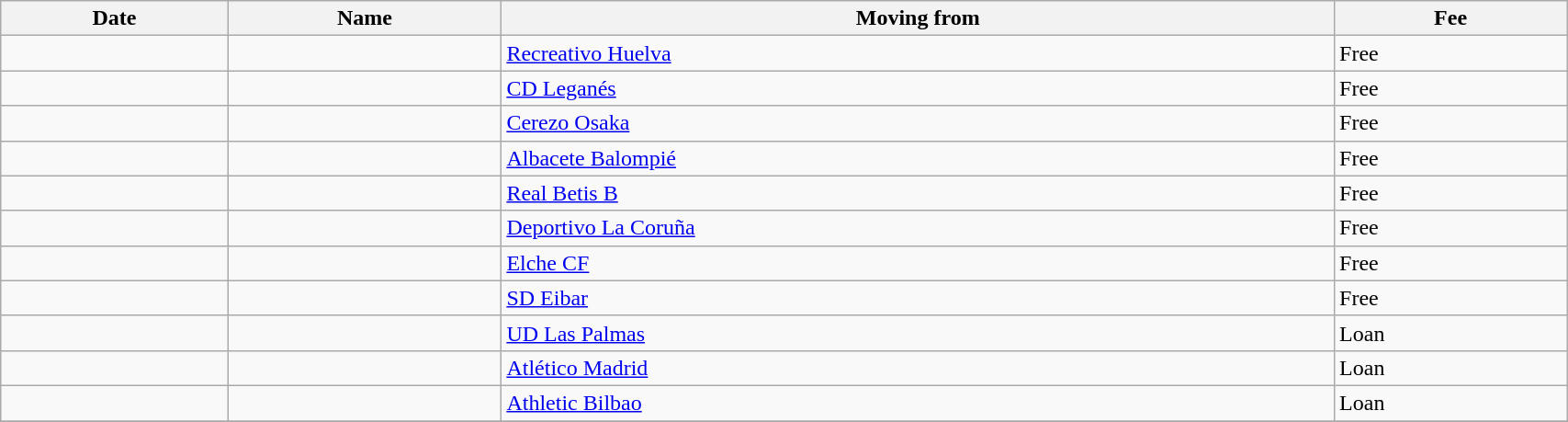<table class="wikitable sortable" width=90%>
<tr>
<th>Date</th>
<th>Name</th>
<th>Moving from</th>
<th>Fee</th>
</tr>
<tr>
<td></td>
<td> </td>
<td> <a href='#'>Recreativo Huelva</a></td>
<td>Free</td>
</tr>
<tr>
<td></td>
<td> </td>
<td> <a href='#'>CD Leganés</a></td>
<td>Free</td>
</tr>
<tr>
<td></td>
<td> </td>
<td> <a href='#'>Cerezo Osaka</a></td>
<td>Free</td>
</tr>
<tr>
<td></td>
<td> </td>
<td> <a href='#'>Albacete Balompié</a></td>
<td>Free</td>
</tr>
<tr>
<td></td>
<td> </td>
<td> <a href='#'>Real Betis B</a></td>
<td>Free</td>
</tr>
<tr>
<td></td>
<td> </td>
<td> <a href='#'>Deportivo La Coruña</a></td>
<td>Free</td>
</tr>
<tr>
<td></td>
<td> </td>
<td> <a href='#'>Elche CF</a></td>
<td>Free</td>
</tr>
<tr>
<td></td>
<td> </td>
<td> <a href='#'>SD Eibar</a></td>
<td>Free</td>
</tr>
<tr>
<td></td>
<td> </td>
<td> <a href='#'>UD Las Palmas</a></td>
<td>Loan</td>
</tr>
<tr>
<td></td>
<td> </td>
<td> <a href='#'>Atlético Madrid</a></td>
<td>Loan</td>
</tr>
<tr>
<td></td>
<td> </td>
<td> <a href='#'>Athletic Bilbao</a></td>
<td>Loan</td>
</tr>
<tr>
</tr>
</table>
